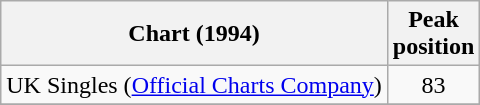<table class="wikitable sortable">
<tr>
<th>Chart (1994)</th>
<th>Peak<br>position</th>
</tr>
<tr>
<td>UK Singles (<a href='#'>Official Charts Company</a>)</td>
<td align="center">83</td>
</tr>
<tr>
</tr>
</table>
